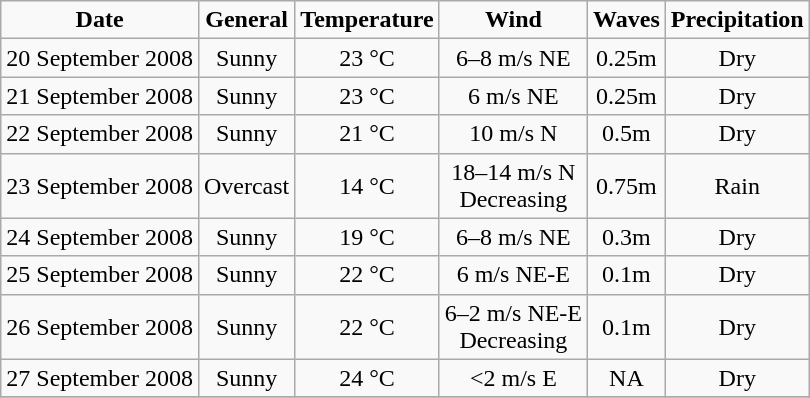<table class="wikitable" style="text-align:center;">
<tr>
<td><strong>Date</strong></td>
<td><strong>General</strong></td>
<td><strong>Temperature</strong></td>
<td><strong>Wind</strong></td>
<td><strong>Waves</strong></td>
<td><strong>Precipitation</strong></td>
</tr>
<tr>
<td>20 September 2008</td>
<td>Sunny</td>
<td>23 °C</td>
<td>6–8 m/s NE</td>
<td>0.25m</td>
<td>Dry</td>
</tr>
<tr>
<td>21 September 2008</td>
<td>Sunny</td>
<td>23 °C</td>
<td>6 m/s NE</td>
<td>0.25m</td>
<td>Dry</td>
</tr>
<tr>
<td>22 September 2008</td>
<td>Sunny</td>
<td>21 °C</td>
<td>10 m/s N</td>
<td>0.5m</td>
<td>Dry</td>
</tr>
<tr>
<td>23 September 2008</td>
<td>Overcast</td>
<td>14 °C</td>
<td>18–14 m/s N<br>Decreasing</td>
<td>0.75m</td>
<td>Rain</td>
</tr>
<tr>
<td>24 September 2008</td>
<td>Sunny</td>
<td>19 °C</td>
<td>6–8 m/s NE</td>
<td>0.3m</td>
<td>Dry</td>
</tr>
<tr>
<td>25 September 2008</td>
<td>Sunny</td>
<td>22 °C</td>
<td>6 m/s NE-E</td>
<td>0.1m</td>
<td>Dry</td>
</tr>
<tr>
<td>26 September 2008</td>
<td>Sunny</td>
<td>22 °C</td>
<td>6–2 m/s NE-E<br>Decreasing</td>
<td>0.1m</td>
<td>Dry</td>
</tr>
<tr>
<td>27 September 2008</td>
<td>Sunny</td>
<td>24 °C</td>
<td><2 m/s E</td>
<td>NA</td>
<td>Dry</td>
</tr>
<tr>
</tr>
</table>
